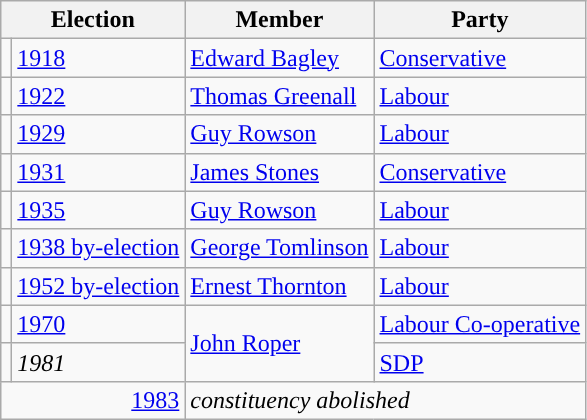<table class="wikitable">
<tr>
<th colspan="2">Election</th>
<th>Member</th>
<th>Party</th>
</tr>
<tr>
<td style="color:inherit;background-color: "></td>
<td><a href='#'>1918</a></td>
<td><a href='#'>Edward Bagley</a></td>
<td><a href='#'>Conservative</a></td>
</tr>
<tr>
<td style="color:inherit;background-color: "></td>
<td><a href='#'>1922</a></td>
<td><a href='#'>Thomas Greenall</a></td>
<td><a href='#'>Labour</a></td>
</tr>
<tr>
<td style="color:inherit;background-color: "></td>
<td><a href='#'>1929</a></td>
<td><a href='#'>Guy Rowson</a></td>
<td><a href='#'>Labour</a></td>
</tr>
<tr>
<td style="color:inherit;background-color: "></td>
<td><a href='#'>1931</a></td>
<td><a href='#'>James Stones</a></td>
<td><a href='#'>Conservative</a></td>
</tr>
<tr>
<td style="color:inherit;background-color: "></td>
<td><a href='#'>1935</a></td>
<td><a href='#'>Guy Rowson</a></td>
<td><a href='#'>Labour</a></td>
</tr>
<tr>
<td style="color:inherit;background-color: "></td>
<td><a href='#'>1938 by-election</a></td>
<td><a href='#'>George Tomlinson</a></td>
<td><a href='#'>Labour</a></td>
</tr>
<tr>
<td style="color:inherit;background-color: "></td>
<td><a href='#'>1952 by-election</a></td>
<td><a href='#'>Ernest Thornton</a></td>
<td><a href='#'>Labour</a></td>
</tr>
<tr>
<td style="color:inherit;background-color: "></td>
<td><a href='#'>1970</a></td>
<td rowspan="2"><a href='#'>John Roper</a></td>
<td><a href='#'>Labour Co-operative</a></td>
</tr>
<tr>
<td style="color:inherit;background-color: "></td>
<td><em>1981</em></td>
<td><a href='#'>SDP</a></td>
</tr>
<tr>
<td colspan="2" align="right"><a href='#'>1983</a></td>
<td colspan="2"><em>constituency abolished</em></td>
</tr>
</table>
